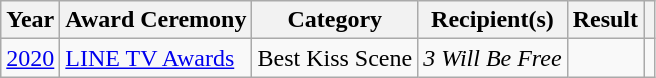<table class="wikitable">
<tr>
<th>Year</th>
<th>Award Ceremony</th>
<th>Category</th>
<th>Recipient(s)</th>
<th>Result</th>
<th></th>
</tr>
<tr>
<td rowspan="10"><a href='#'>2020</a></td>
<td><a href='#'>LINE TV Awards</a></td>
<td>Best Kiss Scene</td>
<td><em>3 Will Be Free</em></td>
<td></td>
<td style="text-align: center;"></td>
</tr>
</table>
